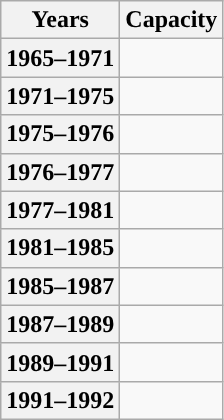<table class="wikitable">
<tr>
<th>Years</th>
<th>Capacity</th>
</tr>
<tr>
<th>1965–1971</th>
<td></td>
</tr>
<tr>
<th>1971–1975</th>
<td></td>
</tr>
<tr>
<th>1975–1976</th>
<td></td>
</tr>
<tr>
<th>1976–1977</th>
<td></td>
</tr>
<tr>
<th>1977–1981</th>
<td></td>
</tr>
<tr>
<th>1981–1985</th>
<td></td>
</tr>
<tr>
<th>1985–1987</th>
<td></td>
</tr>
<tr>
<th>1987–1989</th>
<td></td>
</tr>
<tr>
<th>1989–1991</th>
<td></td>
</tr>
<tr>
<th>1991–1992</th>
<td></td>
</tr>
</table>
